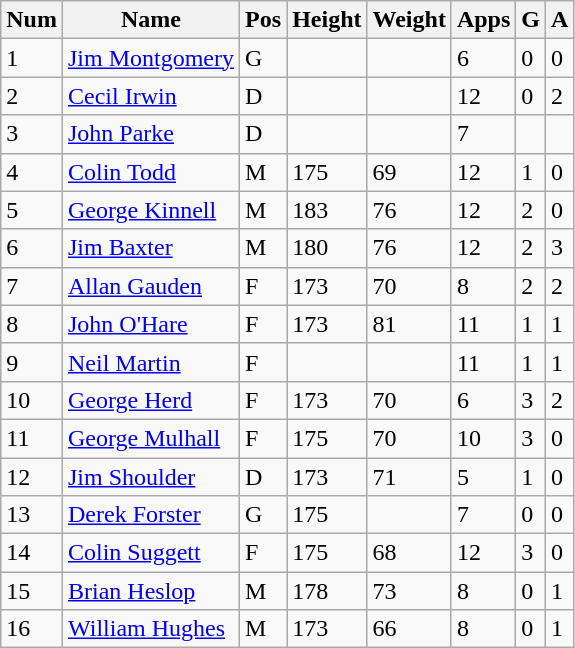<table class="wikitable">
<tr>
<th>Num</th>
<th>Name</th>
<th>Pos</th>
<th>Height</th>
<th>Weight</th>
<th>Apps</th>
<th>G</th>
<th>A</th>
</tr>
<tr>
<td>1</td>
<td><a href='#'>Jim Montgomery</a> </td>
<td>G</td>
<td></td>
<td></td>
<td>6</td>
<td>0</td>
<td>0</td>
</tr>
<tr>
<td>2</td>
<td><a href='#'>Cecil Irwin</a> </td>
<td>D</td>
<td></td>
<td></td>
<td>12</td>
<td>0</td>
<td>2</td>
</tr>
<tr>
<td>3</td>
<td><a href='#'>John Parke</a> </td>
<td>D</td>
<td></td>
<td></td>
<td>7</td>
<td></td>
<td></td>
</tr>
<tr>
<td>4</td>
<td><a href='#'>Colin Todd</a> </td>
<td>M</td>
<td>175</td>
<td>69</td>
<td>12</td>
<td>1</td>
<td>0</td>
</tr>
<tr>
<td>5</td>
<td><a href='#'>George Kinnell</a> </td>
<td>M</td>
<td>183</td>
<td>76</td>
<td>12</td>
<td>2</td>
<td>0</td>
</tr>
<tr>
<td>6</td>
<td><a href='#'>Jim Baxter</a> </td>
<td>M</td>
<td>180</td>
<td>76</td>
<td>12</td>
<td>2</td>
<td>3</td>
</tr>
<tr>
<td>7</td>
<td><a href='#'>Allan Gauden</a> </td>
<td>F</td>
<td>173</td>
<td>70</td>
<td>8</td>
<td>2</td>
<td>2</td>
</tr>
<tr>
<td>8</td>
<td><a href='#'>John O'Hare</a> </td>
<td>F</td>
<td>173</td>
<td>81</td>
<td>11</td>
<td>1</td>
<td>1</td>
</tr>
<tr>
<td>9</td>
<td><a href='#'>Neil Martin</a> </td>
<td>F</td>
<td></td>
<td></td>
<td>11</td>
<td>1</td>
<td>1</td>
</tr>
<tr>
<td>10</td>
<td><a href='#'>George Herd</a> </td>
<td>F</td>
<td>173</td>
<td>70</td>
<td>6</td>
<td>3</td>
<td>2</td>
</tr>
<tr>
<td>11</td>
<td><a href='#'>George Mulhall</a> </td>
<td>F</td>
<td>175</td>
<td>70</td>
<td>10</td>
<td>3</td>
<td>0</td>
</tr>
<tr>
<td>12</td>
<td><a href='#'>Jim Shoulder</a> </td>
<td>D</td>
<td>173</td>
<td>71</td>
<td>5</td>
<td>1</td>
<td>0</td>
</tr>
<tr>
<td>13</td>
<td><a href='#'>Derek Forster</a> </td>
<td>G</td>
<td>175</td>
<td></td>
<td>7</td>
<td>0</td>
<td>0</td>
</tr>
<tr>
<td>14</td>
<td><a href='#'>Colin Suggett</a> </td>
<td>F</td>
<td>175</td>
<td>68</td>
<td>12</td>
<td>3</td>
<td>0</td>
</tr>
<tr>
<td>15</td>
<td><a href='#'>Brian Heslop</a></td>
<td>M</td>
<td>178</td>
<td>73</td>
<td>8</td>
<td>0</td>
<td>1</td>
</tr>
<tr>
<td>16</td>
<td><a href='#'>William Hughes</a> </td>
<td>M</td>
<td>173</td>
<td>66</td>
<td>8</td>
<td>0</td>
<td>1</td>
</tr>
</table>
